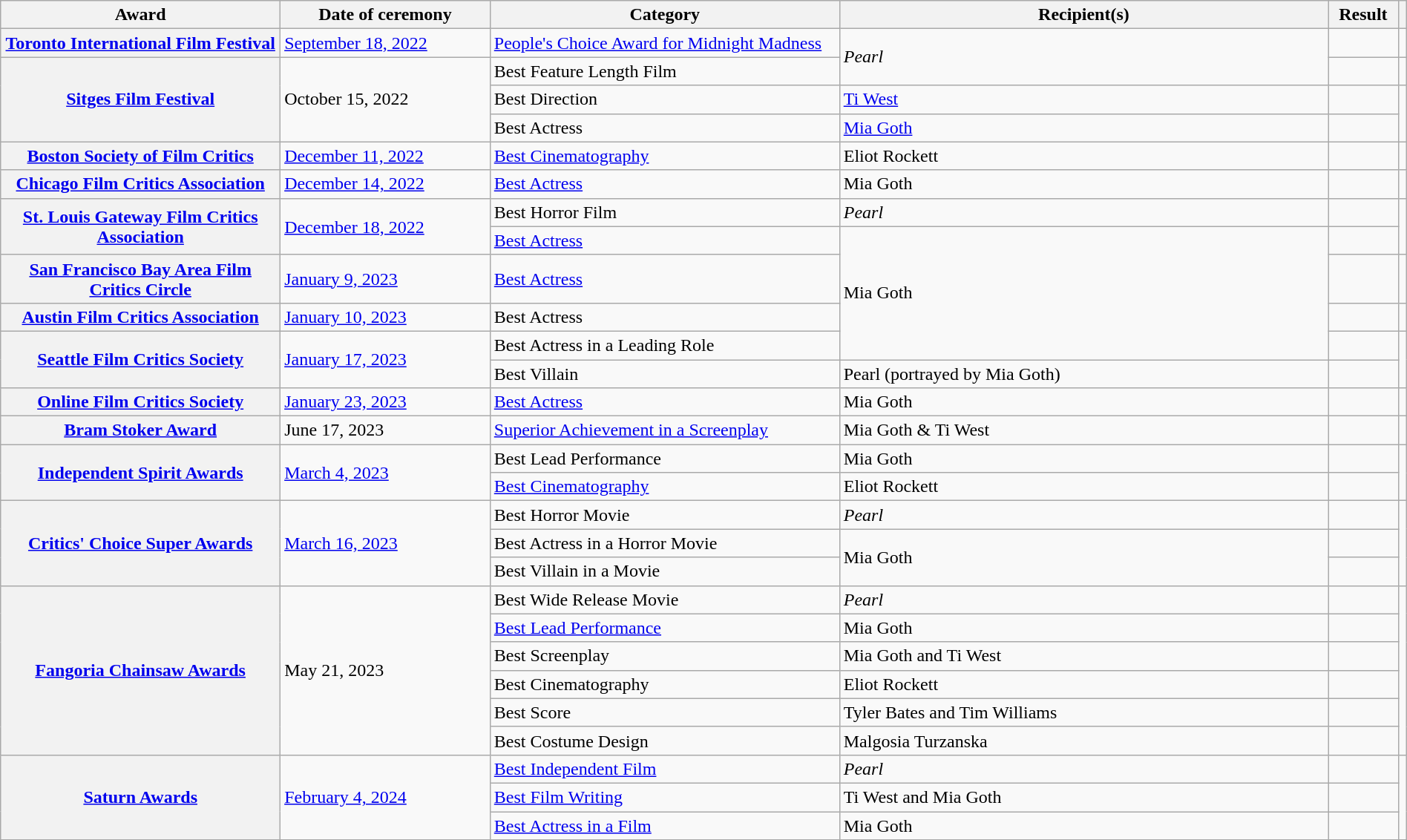<table class="wikitable sortable plainrowheaders" style="width: 100%;">
<tr>
<th scope="col" style="width:20%;">Award</th>
<th scope="col" style="width:15%;">Date of ceremony</th>
<th scope="col" style="width:25%;">Category</th>
<th scope="col" style="width:35%;">Recipient(s)</th>
<th scope="col" style="width:5%;">Result</th>
<th scope="col" style="width:5%;" class="unsortable"></th>
</tr>
<tr>
<th scope="row"><a href='#'>Toronto International Film Festival</a></th>
<td><a href='#'>September 18, 2022</a></td>
<td><a href='#'>People's Choice Award for Midnight Madness</a></td>
<td rowspan="2"><em>Pearl</em></td>
<td></td>
<td></td>
</tr>
<tr>
<th rowspan="3" scope="row"><a href='#'>Sitges Film Festival</a></th>
<td rowspan="3">October 15, 2022</td>
<td>Best Feature Length Film</td>
<td></td>
<td></td>
</tr>
<tr>
<td>Best Direction</td>
<td><a href='#'>Ti West</a></td>
<td></td>
<td rowspan="2"></td>
</tr>
<tr>
<td>Best Actress</td>
<td><a href='#'>Mia Goth</a></td>
<td></td>
</tr>
<tr>
<th scope="row"><a href='#'>Boston Society of Film Critics</a></th>
<td><a href='#'>December 11, 2022</a></td>
<td><a href='#'>Best Cinematography</a></td>
<td>Eliot Rockett </td>
<td></td>
<td></td>
</tr>
<tr>
<th scope="row"><a href='#'>Chicago Film Critics Association</a></th>
<td><a href='#'>December 14, 2022</a></td>
<td><a href='#'>Best Actress</a></td>
<td>Mia Goth</td>
<td></td>
<td></td>
</tr>
<tr>
<th rowspan="2" scope="row"><a href='#'>St. Louis Gateway Film Critics Association</a></th>
<td rowspan="2"><a href='#'>December 18, 2022</a></td>
<td>Best Horror Film</td>
<td><em>Pearl</em></td>
<td></td>
<td rowspan="2"></td>
</tr>
<tr>
<td><a href='#'>Best Actress</a></td>
<td rowspan="4">Mia Goth</td>
<td></td>
</tr>
<tr>
<th scope="row"><a href='#'>San Francisco Bay Area Film Critics Circle</a></th>
<td><a href='#'>January 9, 2023</a></td>
<td><a href='#'>Best Actress</a></td>
<td></td>
<td></td>
</tr>
<tr>
<th scope="row"><a href='#'>Austin Film Critics Association</a></th>
<td><a href='#'>January 10, 2023</a></td>
<td>Best Actress</td>
<td></td>
<td></td>
</tr>
<tr>
<th rowspan="2" scope="row"><a href='#'>Seattle Film Critics Society</a></th>
<td rowspan="2"><a href='#'>January 17, 2023</a></td>
<td>Best Actress in a Leading Role</td>
<td></td>
<td rowspan="2"></td>
</tr>
<tr>
<td>Best Villain</td>
<td>Pearl (portrayed by Mia Goth) </td>
<td></td>
</tr>
<tr>
<th scope="row"><a href='#'>Online Film Critics Society</a></th>
<td><a href='#'>January 23, 2023</a></td>
<td><a href='#'>Best Actress</a></td>
<td>Mia Goth</td>
<td></td>
<td></td>
</tr>
<tr>
<th scope="row"><a href='#'>Bram Stoker Award</a></th>
<td>June 17, 2023</td>
<td><a href='#'>Superior Achievement in a Screenplay</a></td>
<td>Mia Goth & Ti West</td>
<td></td>
<td></td>
</tr>
<tr>
<th rowspan="2" scope="row"><a href='#'>Independent Spirit Awards</a></th>
<td rowspan="2"><a href='#'>March 4, 2023</a></td>
<td>Best Lead Performance</td>
<td>Mia Goth</td>
<td></td>
<td rowspan="2"></td>
</tr>
<tr>
<td><a href='#'>Best Cinematography</a></td>
<td>Eliot Rockett</td>
<td></td>
</tr>
<tr>
<th rowspan="3" scope="row"><a href='#'>Critics' Choice Super Awards</a></th>
<td rowspan="3"><a href='#'>March 16, 2023</a></td>
<td>Best Horror Movie</td>
<td><em>Pearl</em></td>
<td></td>
<td rowspan="3"></td>
</tr>
<tr>
<td>Best Actress in a Horror Movie</td>
<td rowspan="2">Mia Goth</td>
<td></td>
</tr>
<tr>
<td>Best Villain in a Movie</td>
<td></td>
</tr>
<tr>
<th rowspan="6" scope="row"><a href='#'>Fangoria Chainsaw Awards</a></th>
<td rowspan="6">May 21, 2023</td>
<td>Best Wide Release Movie</td>
<td><em>Pearl</em></td>
<td></td>
<td rowspan="6"></td>
</tr>
<tr>
<td><a href='#'>Best Lead Performance</a></td>
<td>Mia Goth</td>
<td></td>
</tr>
<tr>
<td>Best Screenplay</td>
<td>Mia Goth and Ti West</td>
<td></td>
</tr>
<tr>
<td>Best Cinematography</td>
<td>Eliot Rockett</td>
<td></td>
</tr>
<tr>
<td>Best Score</td>
<td>Tyler Bates and Tim Williams</td>
<td></td>
</tr>
<tr>
<td>Best Costume Design</td>
<td>Malgosia Turzanska</td>
<td></td>
</tr>
<tr>
<th scope="row" rowspan="3"><a href='#'>Saturn Awards</a></th>
<td rowspan="3"><a href='#'>February 4, 2024</a></td>
<td><a href='#'>Best Independent Film</a></td>
<td><em>Pearl</em></td>
<td></td>
<td align="center" rowspan="3"></td>
</tr>
<tr>
<td><a href='#'>Best Film Writing</a></td>
<td>Ti West and Mia Goth</td>
<td></td>
</tr>
<tr>
<td><a href='#'>Best Actress in a Film</a></td>
<td>Mia Goth</td>
<td></td>
</tr>
<tr>
</tr>
</table>
